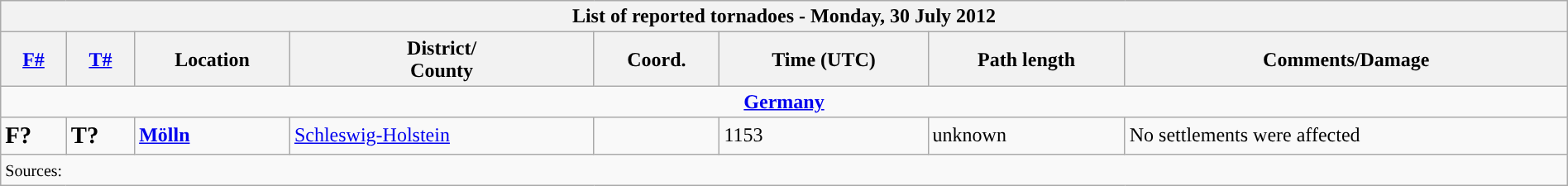<table class="wikitable collapsible" width="100%">
<tr>
<th colspan="8">List of reported tornadoes - Monday, 30 July 2012</th>
</tr>
<tr>
<th><a href='#'>F#</a></th>
<th><a href='#'>T#</a></th>
<th>Location</th>
<th>District/<br>County</th>
<th>Coord.</th>
<th>Time (UTC)</th>
<th>Path length</th>
<th>Comments/Damage</th>
</tr>
<tr>
<td colspan="8" align=center><strong><a href='#'>Germany</a></strong></td>
</tr>
<tr>
<td><big><strong>F?</strong></big></td>
<td><big><strong>T?</strong></big></td>
<td><strong><a href='#'>Mölln</a></strong></td>
<td><a href='#'>Schleswig-Holstein</a></td>
<td></td>
<td>1153</td>
<td>unknown</td>
<td>No settlements were affected</td>
</tr>
<tr>
<td colspan="8"><small>Sources:  </small></td>
</tr>
</table>
